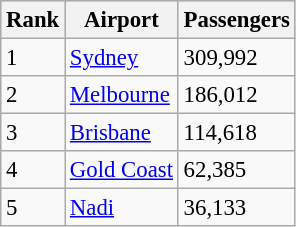<table class="wikitable sortable" style="font-size: 95%;">
<tr style="background:lightgrey;">
<th>Rank</th>
<th>Airport</th>
<th>Passengers</th>
</tr>
<tr>
<td>1</td>
<td><a href='#'>Sydney</a></td>
<td>309,992</td>
</tr>
<tr>
<td>2</td>
<td><a href='#'>Melbourne</a></td>
<td>186,012</td>
</tr>
<tr>
<td>3</td>
<td><a href='#'>Brisbane</a></td>
<td>114,618</td>
</tr>
<tr>
<td>4</td>
<td><a href='#'>Gold Coast</a></td>
<td>62,385</td>
</tr>
<tr>
<td>5</td>
<td><a href='#'>Nadi</a></td>
<td>36,133</td>
</tr>
</table>
